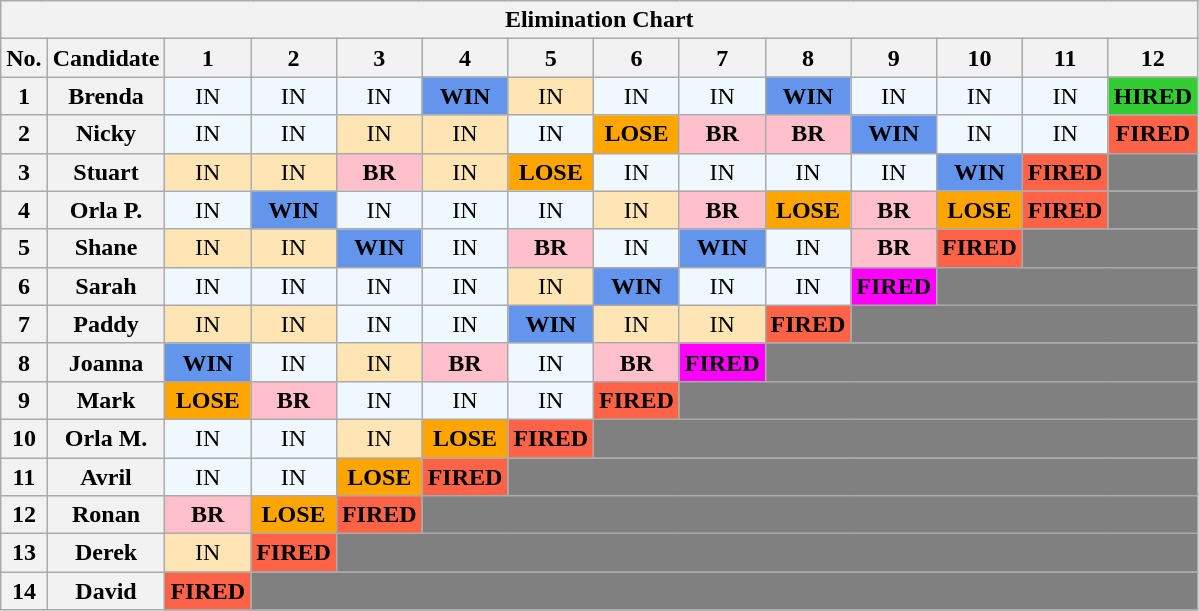<table class="wikitable" style="text-align:center">
<tr>
<th colspan="14">Elimination Chart</th>
</tr>
<tr>
<th>No.</th>
<th>Candidate</th>
<th>1</th>
<th>2</th>
<th>3</th>
<th>4</th>
<th>5</th>
<th>6</th>
<th>7</th>
<th>8</th>
<th>9</th>
<th>10</th>
<th>11</th>
<th>12</th>
</tr>
<tr>
<th>1</th>
<th>Brenda</th>
<td style="background:#f0f8ff;">IN</td>
<td style="background:#f0f8ff;">IN</td>
<td style="background:#f0f8ff;">IN</td>
<td style="background:cornflowerblue;"><strong>WIN</strong></td>
<td style="background:#ffe5b4;">IN</td>
<td style="background:#f0f8ff;">IN</td>
<td style="background:#f0f8ff;">IN</td>
<td style="background:cornflowerblue;"><strong>WIN</strong></td>
<td style="background:#f0f8ff;">IN</td>
<td style="background:#f0f8ff;">IN</td>
<td style="background:#f0f8ff;">IN</td>
<td style="background:limegreen;"><strong>HIRED</strong></td>
</tr>
<tr>
<th>2</th>
<th>Nicky</th>
<td style="background:#f0f8ff;">IN</td>
<td style="background:#f0f8ff;">IN</td>
<td style="background:#ffe5b4;">IN</td>
<td style="background:#ffe5b4;">IN</td>
<td style="background:#f0f8ff;">IN</td>
<td style="background:orange;"><strong>LOSE</strong></td>
<td style="background:pink;"><strong>BR</strong></td>
<td style="background:pink;"><strong>BR</strong></td>
<td style="background:cornflowerblue;"><strong>WIN</strong></td>
<td style="background:#f0f8ff;">IN</td>
<td style="background:#f0f8ff;">IN</td>
<td style="background:tomato;"><strong>FIRED</strong></td>
</tr>
<tr>
<th>3</th>
<th>Stuart</th>
<td style="background:#ffe5b4;">IN</td>
<td style="background:#ffe5b4;">IN</td>
<td style="background:pink;"><strong>BR</strong></td>
<td style="background:#ffe5b4;">IN</td>
<td style="background:orange;"><strong>LOSE</strong></td>
<td style="background:#f0f8ff;">IN</td>
<td style="background:#f0f8ff;">IN</td>
<td style="background:#f0f8ff;">IN</td>
<td style="background:#f0f8ff;">IN</td>
<td style="background:cornflowerblue;"><strong>WIN</strong></td>
<td style="background:tomato;"><strong>FIRED</strong></td>
<td colspan="9" style="background:gray;"></td>
</tr>
<tr>
<th>4</th>
<th>Orla P.</th>
<td style="background:#f0f8ff;">IN</td>
<td style="background:cornflowerblue;"><strong>WIN</strong></td>
<td style="background:#f0f8ff;">IN</td>
<td style="background:#f0f8ff;">IN</td>
<td style="background:#f0f8ff;">IN</td>
<td style="background:#ffe5b4;">IN</td>
<td style="background:pink;"><strong>BR</strong></td>
<td style="background:orange;"><strong>LOSE</strong></td>
<td style="background:pink;"><strong>BR</strong></td>
<td style="background:orange;"><strong>LOSE</strong></td>
<td style="background:tomato;"><strong>FIRED</strong></td>
<td colspan="9" style="background:gray;"></td>
</tr>
<tr>
<th>5</th>
<th>Shane</th>
<td style="background:#ffe5b4;">IN</td>
<td style="background:#ffe5b4;">IN</td>
<td style="background:cornflowerblue;"><strong>WIN</strong></td>
<td style="background:#f0f8ff;">IN</td>
<td style="background:pink;"><strong>BR</strong></td>
<td style="background:#f0f8ff;">IN</td>
<td style="background:cornflowerblue;"><strong>WIN</strong></td>
<td style="background:#f0f8ff;">IN</td>
<td style="background:pink;"><strong>BR</strong></td>
<td style="background:tomato;"><strong>FIRED</strong></td>
<td colspan="9" style="background:gray;"></td>
</tr>
<tr>
<th>6</th>
<th>Sarah</th>
<td style="background:#f0f8ff;">IN</td>
<td style="background:#f0f8ff;">IN</td>
<td style="background:#f0f8ff;">IN</td>
<td style="background:#f0f8ff;">IN</td>
<td style="background:#ffe5b4;">IN</td>
<td style="background:cornflowerblue;"><strong>WIN</strong></td>
<td style="background:#f0f8ff;">IN</td>
<td style="background:#f0f8ff;">IN</td>
<td style="background:magenta;"><strong>FIRED</strong></td>
<td colspan="9" style="background:gray;"></td>
</tr>
<tr>
<th>7</th>
<th>Paddy</th>
<td style="background:#ffe5b4;">IN</td>
<td style="background:#ffe5b4;">IN</td>
<td style="background:#f0f8ff;">IN</td>
<td style="background:#f0f8ff;">IN</td>
<td style="background:cornflowerblue;"><strong>WIN</strong></td>
<td style="background:#ffe5b4;">IN</td>
<td style="background:#ffe5b4;">IN</td>
<td style="background:tomato;"><strong>FIRED</strong></td>
<td colspan="9" style="background:gray;"></td>
</tr>
<tr>
<th>8</th>
<th>Joanna</th>
<td style="background:cornflowerblue;"><strong>WIN</strong></td>
<td style="background:#f0f8ff;">IN</td>
<td style="background:#ffe5b4;">IN</td>
<td style="background:pink;"><strong>BR</strong></td>
<td style="background:#f0f8ff;">IN</td>
<td style="background:pink;"><strong>BR</strong></td>
<td style="background:magenta;"><strong>FIRED</strong></td>
<td colspan="9" style="background:gray;"></td>
</tr>
<tr>
<th>9</th>
<th>Mark</th>
<td style="background:orange;"><strong>LOSE</strong></td>
<td style="background:pink;"><strong>BR</strong></td>
<td style="background:#f0f8ff;">IN</td>
<td style="background:#f0f8ff;">IN</td>
<td style="background:#f0f8ff;">IN</td>
<td style="background:tomato;"><strong>FIRED</strong></td>
<td colspan="9" style="background:gray;"></td>
</tr>
<tr>
<th>10</th>
<th>Orla M.</th>
<td style="background:#f0f8ff;">IN</td>
<td style="background:#f0f8ff;">IN</td>
<td style="background:#ffe5b4;">IN</td>
<td style="background:orange;"><strong>LOSE</strong></td>
<td style="background:tomato;"><strong>FIRED</strong></td>
<td colspan="9" style="background:gray;"></td>
</tr>
<tr>
<th>11</th>
<th>Avril</th>
<td style="background:#f0f8ff;">IN</td>
<td style="background:#f0f8ff;">IN</td>
<td style="background:orange;"><strong>LOSE</strong></td>
<td style="background:tomato;"><strong>FIRED</strong></td>
<td colspan="10" style="background:gray;"></td>
</tr>
<tr>
<th>12</th>
<th>Ronan</th>
<td style="background:pink;"><strong>BR</strong></td>
<td style="background:orange;"><strong>LOSE</strong></td>
<td style="background:tomato;"><strong>FIRED</strong></td>
<td colspan="11" style="background:gray;"></td>
</tr>
<tr>
<th>13</th>
<th>Derek</th>
<td style="background:#ffe5b4;">IN</td>
<td style="background:tomato;"><strong>FIRED</strong></td>
<td colspan="10" style="background:gray;"></td>
</tr>
<tr>
<th>14</th>
<th>David</th>
<td style="background:tomato;"><strong>FIRED</strong></td>
<td colspan="11" style="background:gray;"></td>
</tr>
</table>
